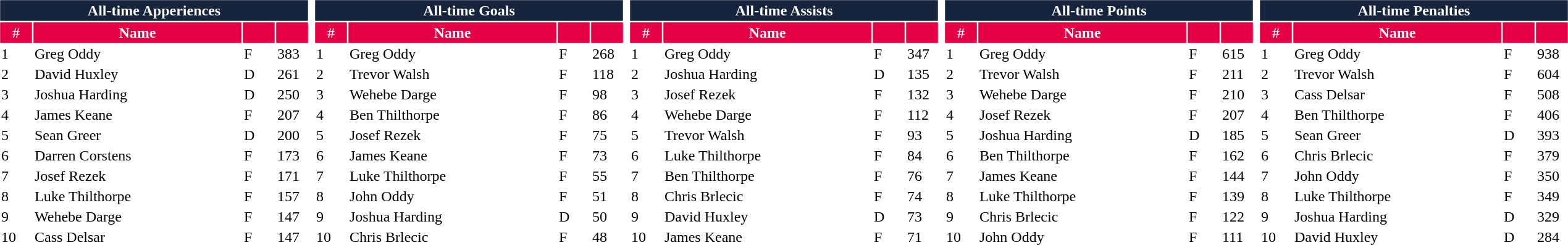<table>
<tr valign=top>
<td><br><table class="toccolours" style="width:21em">
<tr>
<th colspan="4" style="background:#17243d;color:white;border:#17243d 1px solid">All-time Apperiences</th>
</tr>
<tr>
<th style="background:#e50046;color:white;border:#e50046 1px solid; width: 30px">#</th>
<th style="background:#e50046;color:white;border:#e50046 1px solid">Name</th>
<th style="background:#e50046;color:white;border:#e50046 1px solid; width: 30px"></th>
<th style="background:#e50046;color:white;border:#e50046 1px solid; width: 30px"></th>
</tr>
<tr>
<td>1</td>
<td> Greg Oddy</td>
<td>F</td>
<td>383</td>
</tr>
<tr>
<td>2</td>
<td> David Huxley</td>
<td>D</td>
<td>261</td>
</tr>
<tr>
<td>3</td>
<td> Joshua Harding</td>
<td>D</td>
<td>250</td>
</tr>
<tr>
<td>4</td>
<td> James Keane</td>
<td>F</td>
<td>207</td>
</tr>
<tr>
<td>5</td>
<td> Sean Greer</td>
<td>D</td>
<td>200</td>
</tr>
<tr>
<td>6</td>
<td> Darren Corstens</td>
<td>F</td>
<td>173</td>
</tr>
<tr>
<td>7</td>
<td> Josef Rezek</td>
<td>F</td>
<td>171</td>
</tr>
<tr>
<td>8</td>
<td> Luke Thilthorpe</td>
<td>F</td>
<td>157</td>
</tr>
<tr>
<td>9</td>
<td> Wehebe Darge</td>
<td>F</td>
<td>147</td>
</tr>
<tr>
<td>10</td>
<td> Cass Delsar</td>
<td>F</td>
<td>147</td>
</tr>
<tr>
</tr>
</table>
</td>
<td><br><table class="toccolours" style="width:21em">
<tr>
<th colspan="4" style="background:#17243d;color:white;border:#17243d 1px solid">All-time Goals</th>
</tr>
<tr>
<th style="background:#e50046;color:white;border:#e50046 1px solid; width: 30px">#</th>
<th style="background:#e50046;color:white;border:#e50046 1px solid">Name</th>
<th style="background:#e50046;color:white;border:#e50046 1px solid; width: 30px"></th>
<th style="background:#e50046;color:white;border:#e50046 1px solid; width: 30px"></th>
</tr>
<tr>
<td>1</td>
<td> Greg Oddy</td>
<td>F</td>
<td>268</td>
</tr>
<tr>
<td>2</td>
<td> Trevor Walsh</td>
<td>F</td>
<td>118</td>
</tr>
<tr>
<td>3</td>
<td> Wehebe Darge</td>
<td>F</td>
<td>98</td>
</tr>
<tr>
<td>4</td>
<td> Ben Thilthorpe</td>
<td>F</td>
<td>86</td>
</tr>
<tr>
<td>5</td>
<td> Josef Rezek</td>
<td>F</td>
<td>75</td>
</tr>
<tr>
<td>6</td>
<td> James Keane</td>
<td>F</td>
<td>73</td>
</tr>
<tr>
<td>7</td>
<td> Luke Thilthorpe</td>
<td>F</td>
<td>55</td>
</tr>
<tr>
<td>8</td>
<td> John Oddy</td>
<td>F</td>
<td>51</td>
</tr>
<tr>
<td>9</td>
<td> Joshua Harding</td>
<td>D</td>
<td>50</td>
</tr>
<tr>
<td>10</td>
<td> Chris Brlecic</td>
<td>F</td>
<td>48</td>
</tr>
<tr>
</tr>
</table>
</td>
<td><br><table class="toccolours" style="width:21em">
<tr>
<th colspan="4" style="background:#17243d;color:white;border:#17243d 1px solid">All-time Assists</th>
</tr>
<tr>
<th style="background:#e50046;color:white;border:#e50046 1px solid; width: 30px">#</th>
<th style="background:#e50046;color:white;border:#e50046 1px solid">Name</th>
<th style="background:#e50046;color:white;border:#e50046 1px solid; width: 30px"></th>
<th style="background:#e50046;color:white;border:#e50046 1px solid; width: 30px"></th>
</tr>
<tr>
<td>1</td>
<td> Greg Oddy</td>
<td>F</td>
<td>347</td>
</tr>
<tr>
<td>2</td>
<td> Joshua Harding</td>
<td>D</td>
<td>135</td>
</tr>
<tr>
<td>3</td>
<td> Josef Rezek</td>
<td>F</td>
<td>132</td>
</tr>
<tr>
<td>4</td>
<td> Wehebe Darge</td>
<td>F</td>
<td>112</td>
</tr>
<tr>
<td>5</td>
<td> Trevor Walsh</td>
<td>F</td>
<td>93</td>
</tr>
<tr>
<td>6</td>
<td> Luke Thilthorpe</td>
<td>F</td>
<td>84</td>
</tr>
<tr>
<td>7</td>
<td> Ben Thilthorpe</td>
<td>F</td>
<td>76</td>
</tr>
<tr>
<td>8</td>
<td> Chris Brlecic</td>
<td>F</td>
<td>74</td>
</tr>
<tr>
<td>9</td>
<td> David Huxley</td>
<td>D</td>
<td>73</td>
</tr>
<tr>
<td>10</td>
<td> James Keane</td>
<td>F</td>
<td>71</td>
</tr>
<tr>
</tr>
</table>
</td>
<td><br><table class="toccolours" style="width:21em">
<tr>
<th colspan="4" style="background:#17243d;color:white;border:#17243d 1px solid">All-time Points</th>
</tr>
<tr>
<th style="background:#e50046;color:white;border:#e50046 1px solid; width: 30px">#</th>
<th style="background:#e50046;color:white;border:#e50046 1px solid">Name</th>
<th style="background:#e50046;color:white;border:#e50046 1px solid; width: 30px"></th>
<th style="background:#e50046;color:white;border:#e50046 1px solid; width: 30px"></th>
</tr>
<tr>
<td>1</td>
<td> Greg Oddy</td>
<td>F</td>
<td>615</td>
</tr>
<tr>
<td>2</td>
<td> Trevor Walsh</td>
<td>F</td>
<td>211</td>
</tr>
<tr>
<td>3</td>
<td> Wehebe Darge</td>
<td>F</td>
<td>210</td>
</tr>
<tr>
<td>4</td>
<td> Josef Rezek</td>
<td>F</td>
<td>207</td>
</tr>
<tr>
<td>5</td>
<td> Joshua Harding</td>
<td>D</td>
<td>185</td>
</tr>
<tr>
<td>6</td>
<td> Ben Thilthorpe</td>
<td>F</td>
<td>162</td>
</tr>
<tr>
<td>7</td>
<td> James Keane</td>
<td>F</td>
<td>144</td>
</tr>
<tr>
<td>8</td>
<td> Luke Thilthorpe</td>
<td>F</td>
<td>139</td>
</tr>
<tr>
<td>9</td>
<td> Chris Brlecic</td>
<td>F</td>
<td>122</td>
</tr>
<tr>
<td>10</td>
<td> John Oddy</td>
<td>F</td>
<td>111</td>
</tr>
<tr>
</tr>
</table>
</td>
<td><br><table class="toccolours" style="width:21em">
<tr>
<th colspan="4" style="background:#17243d;color:white;border:#17243d 1px solid">All-time Penalties</th>
</tr>
<tr>
<th style="background:#e50046;color:white;border:#e50046 1px solid; width: 30px">#</th>
<th style="background:#e50046;color:white;border:#e50046 1px solid">Name</th>
<th style="background:#e50046;color:white;border:#e50046 1px solid; width: 30px"></th>
<th style="background:#e50046;color:white;border:#e50046 1px solid; width: 30px"></th>
</tr>
<tr>
<td>1</td>
<td> Greg Oddy</td>
<td>F</td>
<td>938</td>
</tr>
<tr>
<td>2</td>
<td> Trevor Walsh</td>
<td>F</td>
<td>604</td>
</tr>
<tr>
<td>3</td>
<td> Cass Delsar</td>
<td>F</td>
<td>508</td>
</tr>
<tr>
<td>4</td>
<td> Ben Thilthorpe</td>
<td>F</td>
<td>406</td>
</tr>
<tr>
<td>5</td>
<td> Sean Greer</td>
<td>D</td>
<td>393</td>
</tr>
<tr>
<td>6</td>
<td> Chris Brlecic</td>
<td>F</td>
<td>379</td>
</tr>
<tr>
<td>7</td>
<td> John Oddy</td>
<td>F</td>
<td>350</td>
</tr>
<tr>
<td>8</td>
<td> Luke Thilthorpe</td>
<td>F</td>
<td>349</td>
</tr>
<tr>
<td>9</td>
<td> Joshua Harding</td>
<td>D</td>
<td>329</td>
</tr>
<tr>
<td>10</td>
<td> David Huxley</td>
<td>D</td>
<td>284</td>
</tr>
</table>
</td>
</tr>
</table>
